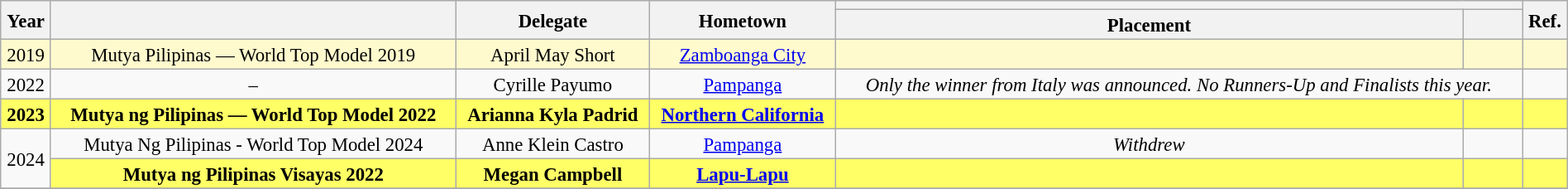<table class="wikitable" style="text-align:center; font-size:95%; line-height:17px; width:100%;">
<tr>
<th rowspan="2">Year</th>
<th rowspan="2"></th>
<th rowspan="2">Delegate</th>
<th rowspan="2">Hometown</th>
<th colspan="2"></th>
<th rowspan="2">Ref.</th>
</tr>
<tr>
<th>Placement</th>
<th></th>
</tr>
<tr style="background-color:#FFFACD">
<td>2019</td>
<td>Mutya Pilipinas — World Top Model 2019</td>
<td>April May Short</td>
<td><a href='#'>Zamboanga City</a></td>
<td></td>
<td></td>
<td></td>
</tr>
<tr>
<td>2022</td>
<td> – </td>
<td>Cyrille Payumo</td>
<td><a href='#'>Pampanga</a></td>
<td colspan="2"><em>Only the winner from Italy was announced. No Runners-Up and Finalists this year.</em></td>
<td></td>
</tr>
<tr style="background-color:#ff6; font-weight:bold">
<td>2023</td>
<td>Mutya ng Pilipinas — World Top Model 2022</td>
<td>Arianna Kyla Padrid</td>
<td><a href='#'>Northern California</a></td>
<td></td>
<td></td>
<td></td>
</tr>
<tr>
<td rowspan="2">2024</td>
<td>Mutya Ng Pilipinas - World Top Model 2024</td>
<td>Anne Klein Castro</td>
<td><a href='#'>Pampanga</a></td>
<td><em>Withdrew</em></td>
<td></td>
<td></td>
</tr>
<tr style="background-color:#ff6; font-weight:bold">
<td>Mutya ng Pilipinas Visayas 2022</td>
<td>Megan Campbell</td>
<td><a href='#'>Lapu-Lapu</a></td>
<td></td>
<td></td>
<td></td>
</tr>
<tr>
</tr>
</table>
